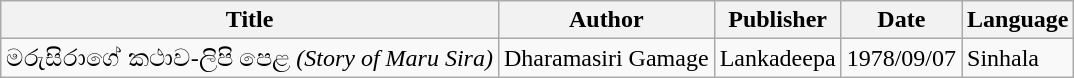<table class="wikitable">
<tr>
<th>Title</th>
<th>Author</th>
<th>Publisher</th>
<th>Date</th>
<th>Language</th>
</tr>
<tr>
<td>මරුසිරාගේ කථාව-ලිපි පෙළ <em>(Story of Maru Sira)</em></td>
<td>Dharamasiri Gamage</td>
<td>Lankadeepa</td>
<td>1978/09/07</td>
<td>Sinhala</td>
</tr>
</table>
